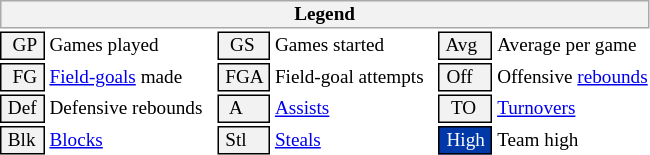<table class="toccolours" style="font-size: 80%; white-space: nowrap;">
<tr>
<th colspan="6" style="background-color: #F2F2F2; border: 1px solid #AAAAAA;">Legend</th>
</tr>
<tr>
<td style="background-color: #F2F2F2; border: 1px solid black;">  GP </td>
<td>Games played</td>
<td style="background-color: #F2F2F2; border: 1px solid black">  GS </td>
<td>Games started</td>
<td style="background-color: #F2F2F2; border: 1px solid black"> Avg </td>
<td>Average per game</td>
</tr>
<tr>
<td style="background-color: #F2F2F2; border: 1px solid black">  FG </td>
<td style="padding-right: 8px"><a href='#'>Field-goals</a> made</td>
<td style="background-color: #F2F2F2; border: 1px solid black"> FGA </td>
<td style="padding-right: 8px">Field-goal attempts</td>
<td style="background-color: #F2F2F2; border: 1px solid black;"> Off </td>
<td>Offensive <a href='#'>rebounds</a></td>
</tr>
<tr>
<td style="background-color: #F2F2F2; border: 1px solid black;"> Def </td>
<td style="padding-right: 8px">Defensive rebounds</td>
<td style="background-color: #F2F2F2; border: 1px solid black">  A </td>
<td style="padding-right: 8px"><a href='#'>Assists</a></td>
<td style="background-color: #F2F2F2; border: 1px solid black">  TO</td>
<td><a href='#'>Turnovers</a></td>
</tr>
<tr>
<td style="background-color: #F2F2F2; border: 1px solid black;"> Blk </td>
<td><a href='#'>Blocks</a></td>
<td style="background-color: #F2F2F2; border: 1px solid black"> Stl </td>
<td><a href='#'>Steals</a></td>
<td style="background:#0038A8; color:#ffffff;; border: 1px solid black"> High </td>
<td>Team high</td>
</tr>
<tr>
</tr>
</table>
